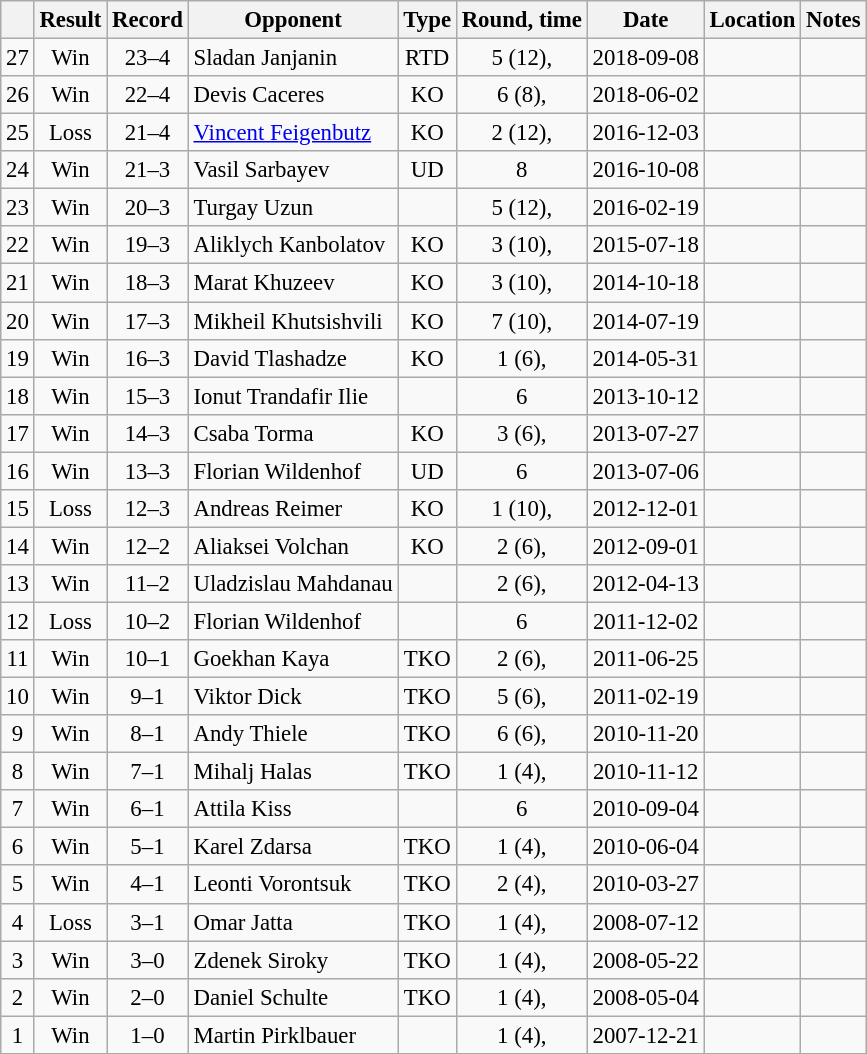<table class="wikitable" style="text-align:center; font-size:95%">
<tr>
<th></th>
<th>Result</th>
<th>Record</th>
<th>Opponent</th>
<th>Type</th>
<th>Round, time</th>
<th>Date</th>
<th>Location</th>
<th>Notes</th>
</tr>
<tr>
<td>27</td>
<td>Win</td>
<td>23–4</td>
<td style="text-align:left;"> Sladan Janjanin</td>
<td>RTD</td>
<td>5 (12), </td>
<td>2018-09-08</td>
<td style="text-align:left;"> </td>
<td style="text-align:left;"></td>
</tr>
<tr>
<td>26</td>
<td>Win</td>
<td>22–4</td>
<td style="text-align:left;"> Devis Caceres</td>
<td>KO</td>
<td>6 (8), </td>
<td>2018-06-02</td>
<td style="text-align:left;"> </td>
<td style="text-align:left;"></td>
</tr>
<tr>
<td>25</td>
<td>Loss</td>
<td>21–4</td>
<td style="text-align:left;"> <a href='#'>Vincent Feigenbutz</a></td>
<td>KO</td>
<td>2 (12), </td>
<td>2016-12-03</td>
<td style="text-align:left;"> </td>
<td style="text-align:left;"></td>
</tr>
<tr>
<td>24</td>
<td>Win</td>
<td>21–3</td>
<td style="text-align:left;"> Vasil Sarbayev</td>
<td>UD</td>
<td>8</td>
<td>2016-10-08</td>
<td style="text-align:left;"> </td>
<td style="text-align:left;"></td>
</tr>
<tr>
<td>23</td>
<td>Win</td>
<td>20–3</td>
<td style="text-align:left;"> Turgay Uzun</td>
<td></td>
<td>5 (12), </td>
<td>2016-02-19</td>
<td style="text-align:left;"> </td>
<td style="text-align:left;"></td>
</tr>
<tr>
<td>22</td>
<td>Win</td>
<td>19–3</td>
<td style="text-align:left;"> Aliklych Kanbolatov</td>
<td>KO</td>
<td>3 (10), </td>
<td>2015-07-18</td>
<td style="text-align:left;"> </td>
<td style="text-align:left;"></td>
</tr>
<tr>
<td>21</td>
<td>Win</td>
<td>18–3</td>
<td style="text-align:left;"> Marat Khuzeev</td>
<td>KO</td>
<td>3 (10), </td>
<td>2014-10-18</td>
<td style="text-align:left;"> </td>
<td style="text-align:left;"></td>
</tr>
<tr>
<td>20</td>
<td>Win</td>
<td>17–3</td>
<td style="text-align:left;"> Mikheil Khutsishvili</td>
<td>KO</td>
<td>7 (10), </td>
<td>2014-07-19</td>
<td style="text-align:left;"> </td>
<td style="text-align:left;"></td>
</tr>
<tr>
<td>19</td>
<td>Win</td>
<td>16–3</td>
<td style="text-align:left;"> David Tlashadze</td>
<td>KO</td>
<td>1 (6), </td>
<td>2014-05-31</td>
<td style="text-align:left;"> </td>
<td style="text-align:left;"></td>
</tr>
<tr>
<td>18</td>
<td>Win</td>
<td>15–3</td>
<td style="text-align:left;"> Ionut Trandafir Ilie</td>
<td></td>
<td>6</td>
<td>2013-10-12</td>
<td style="text-align:left;"> </td>
<td style="text-align:left;"></td>
</tr>
<tr>
<td>17</td>
<td>Win</td>
<td>14–3</td>
<td style="text-align:left;"> Csaba Torma</td>
<td>KO</td>
<td>3 (6), </td>
<td>2013-07-27</td>
<td style="text-align:left;"> </td>
<td style="text-align:left;"></td>
</tr>
<tr>
<td>16</td>
<td>Win</td>
<td>13–3</td>
<td style="text-align:left;"> Florian Wildenhof</td>
<td>UD</td>
<td>6</td>
<td>2013-07-06</td>
<td style="text-align:left;"> </td>
<td style="text-align:left;"></td>
</tr>
<tr>
<td>15</td>
<td>Loss</td>
<td>12–3</td>
<td style="text-align:left;"> Andreas Reimer</td>
<td>KO</td>
<td>1 (10), </td>
<td>2012-12-01</td>
<td style="text-align:left;"> </td>
<td style="text-align:left;"></td>
</tr>
<tr>
<td>14</td>
<td>Win</td>
<td>12–2</td>
<td style="text-align:left;"> Aliaksei Volchan</td>
<td>KO</td>
<td>2 (6), </td>
<td>2012-09-01</td>
<td style="text-align:left;"> </td>
<td style="text-align:left;"></td>
</tr>
<tr>
<td>13</td>
<td>Win</td>
<td>11–2</td>
<td style="text-align:left;"> Uladzislau Mahdanau</td>
<td></td>
<td>2 (6), </td>
<td>2012-04-13</td>
<td style="text-align:left;"> </td>
<td style="text-align:left;"></td>
</tr>
<tr>
<td>12</td>
<td>Loss</td>
<td>10–2</td>
<td style="text-align:left;"> Florian Wildenhof</td>
<td></td>
<td>6</td>
<td>2011-12-02</td>
<td style="text-align:left;"> </td>
<td style="text-align:left;"></td>
</tr>
<tr>
<td>11</td>
<td>Win</td>
<td>10–1</td>
<td style="text-align:left;"> Goekhan Kaya</td>
<td>TKO</td>
<td>2 (6), </td>
<td>2011-06-25</td>
<td style="text-align:left;"> </td>
<td style="text-align:left;"></td>
</tr>
<tr>
<td>10</td>
<td>Win</td>
<td>9–1</td>
<td style="text-align:left;"> Viktor Dick</td>
<td>TKO</td>
<td>5 (6), </td>
<td>2011-02-19</td>
<td style="text-align:left;"> </td>
<td style="text-align:left;"></td>
</tr>
<tr>
<td>9</td>
<td>Win</td>
<td>8–1</td>
<td style="text-align:left;"> Andy Thiele</td>
<td>TKO</td>
<td>6 (6), </td>
<td>2010-11-20</td>
<td style="text-align:left;"> </td>
<td style="text-align:left;"></td>
</tr>
<tr>
<td>8</td>
<td>Win</td>
<td>7–1</td>
<td style="text-align:left;"> Mihalj Halas</td>
<td>TKO</td>
<td>1 (4), </td>
<td>2010-11-12</td>
<td style="text-align:left;"> </td>
<td style="text-align:left;"></td>
</tr>
<tr>
<td>7</td>
<td>Win</td>
<td>6–1</td>
<td style="text-align:left;"> Attila Kiss</td>
<td></td>
<td>6</td>
<td>2010-09-04</td>
<td style="text-align:left;"> </td>
<td style="text-align:left;"></td>
</tr>
<tr>
<td>6</td>
<td>Win</td>
<td>5–1</td>
<td style="text-align:left;"> Karel Zdarsa</td>
<td>TKO</td>
<td>1 (4), </td>
<td>2010-06-04</td>
<td style="text-align:left;"> </td>
<td style="text-align:left;"></td>
</tr>
<tr>
<td>5</td>
<td>Win</td>
<td>4–1</td>
<td style="text-align:left;"> Leonti Vorontsuk</td>
<td>TKO</td>
<td>2 (4), </td>
<td>2010-03-27</td>
<td style="text-align:left;"> </td>
<td style="text-align:left;"></td>
</tr>
<tr>
<td>4</td>
<td>Loss</td>
<td>3–1</td>
<td style="text-align:left;"> Omar Jatta</td>
<td>TKO</td>
<td>1 (4), </td>
<td>2008-07-12</td>
<td style="text-align:left;"> </td>
<td style="text-align:left;"></td>
</tr>
<tr>
<td>3</td>
<td>Win</td>
<td>3–0</td>
<td style="text-align:left;"> Zdenek Siroky</td>
<td>TKO</td>
<td>1 (4), </td>
<td>2008-05-22</td>
<td style="text-align:left;"> </td>
<td style="text-align:left;"></td>
</tr>
<tr>
<td>2</td>
<td>Win</td>
<td>2–0</td>
<td style="text-align:left;"> Daniel Schulte</td>
<td>TKO</td>
<td>1 (4), </td>
<td>2008-05-04</td>
<td style="text-align:left;"> </td>
<td style="text-align:left;"></td>
</tr>
<tr>
<td>1</td>
<td>Win</td>
<td>1–0</td>
<td style="text-align:left;"> Martin Pirklbauer</td>
<td></td>
<td>1 (4), </td>
<td>2007-12-21</td>
<td style="text-align:left;"> </td>
<td style="text-align:left;"></td>
</tr>
</table>
